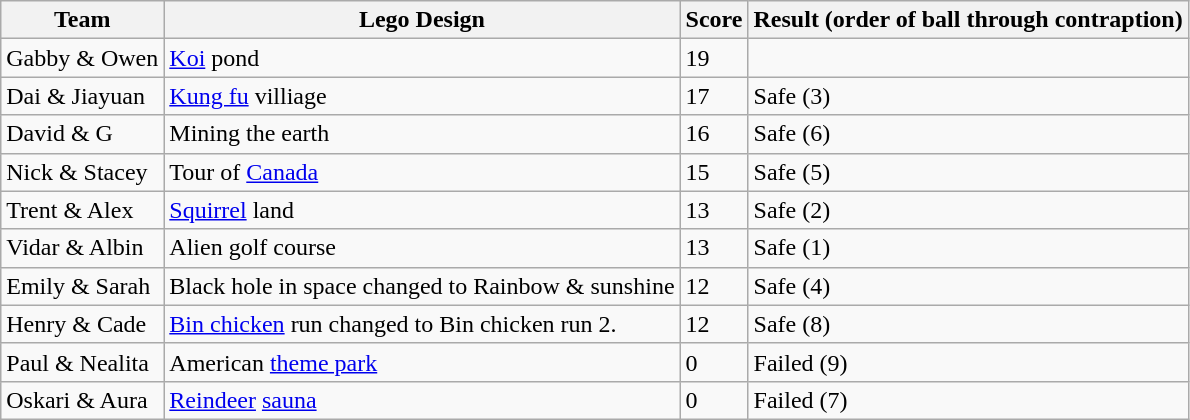<table class="wikitable">
<tr>
<th>Team</th>
<th>Lego Design</th>
<th>Score</th>
<th>Result (order of ball through contraption)</th>
</tr>
<tr>
<td>Gabby & Owen</td>
<td><a href='#'>Koi</a> pond</td>
<td>19</td>
<td></td>
</tr>
<tr>
<td>Dai & Jiayuan</td>
<td><a href='#'>Kung fu</a> villiage</td>
<td>17</td>
<td>Safe (3)</td>
</tr>
<tr>
<td>David & G</td>
<td>Mining the earth</td>
<td>16</td>
<td>Safe (6)</td>
</tr>
<tr>
<td>Nick & Stacey</td>
<td>Tour of <a href='#'>Canada</a></td>
<td>15</td>
<td>Safe (5)</td>
</tr>
<tr>
<td>Trent & Alex</td>
<td><a href='#'>Squirrel</a> land</td>
<td>13</td>
<td>Safe (2)</td>
</tr>
<tr>
<td>Vidar & Albin</td>
<td>Alien golf course</td>
<td>13</td>
<td>Safe (1)</td>
</tr>
<tr>
<td>Emily & Sarah</td>
<td>Black hole in space changed to Rainbow & sunshine</td>
<td>12</td>
<td>Safe (4)</td>
</tr>
<tr>
<td>Henry & Cade</td>
<td><a href='#'>Bin chicken</a> run changed to Bin chicken run 2.</td>
<td>12</td>
<td>Safe (8)</td>
</tr>
<tr>
<td>Paul & Nealita</td>
<td>American <a href='#'>theme park</a></td>
<td>0</td>
<td>Failed (9)</td>
</tr>
<tr>
<td>Oskari & Aura</td>
<td><a href='#'>Reindeer</a> <a href='#'>sauna</a></td>
<td>0</td>
<td>Failed (7)</td>
</tr>
</table>
